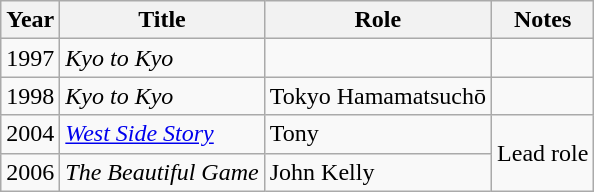<table class="wikitable sortable">
<tr>
<th>Year</th>
<th>Title</th>
<th>Role</th>
<th class="unsortable">Notes</th>
</tr>
<tr>
<td>1997</td>
<td><em>Kyo to Kyo</em></td>
<td></td>
<td></td>
</tr>
<tr>
<td>1998</td>
<td><em>Kyo to Kyo</em></td>
<td>Tokyo Hamamatsuchō</td>
<td></td>
</tr>
<tr>
<td>2004</td>
<td><em><a href='#'>West Side Story</a></em></td>
<td>Tony</td>
<td rowspan="2">Lead role</td>
</tr>
<tr>
<td>2006</td>
<td><em>The Beautiful Game</em></td>
<td>John Kelly</td>
</tr>
</table>
